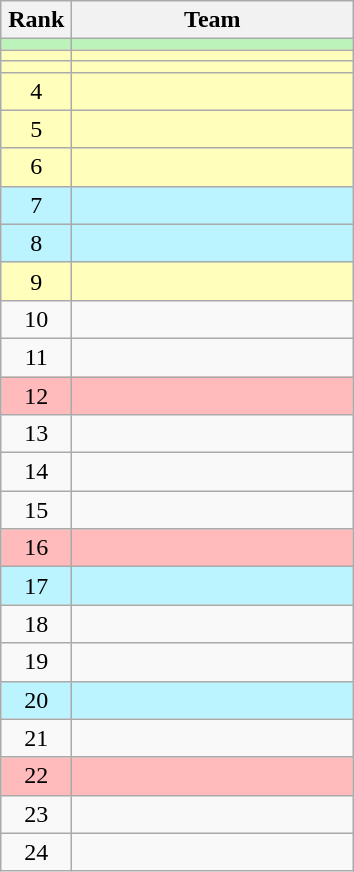<table class="wikitable">
<tr>
<th style="width: 40px;">Rank</th>
<th style="width: 180px;">Team</th>
</tr>
<tr bgcolor=#BBF3BB>
<td style="text-align: center;"></td>
<td></td>
</tr>
<tr bgcolor=#FFFFBB>
<td style="text-align: center;"></td>
<td></td>
</tr>
<tr bgcolor=#FFFFBB>
<td style="text-align: center;"></td>
<td></td>
</tr>
<tr bgcolor=#FFFFBB>
<td style="text-align: center;">4</td>
<td></td>
</tr>
<tr bgcolor=#FFFFBB>
<td style="text-align: center;">5</td>
<td></td>
</tr>
<tr bgcolor=#FFFFBB>
<td style="text-align: center;">6</td>
<td></td>
</tr>
<tr bgcolor=#BBF3FF>
<td style="text-align: center;">7</td>
<td></td>
</tr>
<tr bgcolor=#BBF3FF>
<td style="text-align: center;">8</td>
<td></td>
</tr>
<tr bgcolor=#FFFFBB>
<td style="text-align: center;">9</td>
<td></td>
</tr>
<tr>
<td style="text-align: center;">10</td>
<td></td>
</tr>
<tr>
<td style="text-align: center;">11</td>
<td></td>
</tr>
<tr bgcolor=#FFBBBB>
<td style="text-align: center;">12</td>
<td></td>
</tr>
<tr>
<td style="text-align: center;">13</td>
<td></td>
</tr>
<tr>
<td style="text-align: center;">14</td>
<td></td>
</tr>
<tr>
<td style="text-align: center;">15</td>
<td></td>
</tr>
<tr bgcolor=#FFBBBB>
<td style="text-align: center;">16</td>
<td></td>
</tr>
<tr bgcolor=#BBF3FF>
<td style="text-align: center;">17</td>
<td></td>
</tr>
<tr>
<td style="text-align: center;">18</td>
<td></td>
</tr>
<tr>
<td style="text-align: center;">19</td>
<td></td>
</tr>
<tr bgcolor=#BBF3FF>
<td style="text-align: center;">20</td>
<td></td>
</tr>
<tr>
<td style="text-align: center;">21</td>
<td></td>
</tr>
<tr bgcolor=#FFBBBB>
<td style="text-align: center;">22</td>
<td></td>
</tr>
<tr>
<td style="text-align: center;">23</td>
<td></td>
</tr>
<tr>
<td style="text-align: center;">24</td>
<td></td>
</tr>
</table>
